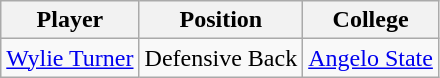<table class="wikitable">
<tr>
<th>Player</th>
<th>Position</th>
<th>College</th>
</tr>
<tr>
<td><a href='#'>Wylie Turner</a></td>
<td>Defensive Back</td>
<td><a href='#'>Angelo State</a></td>
</tr>
</table>
